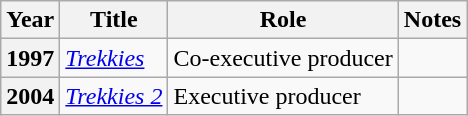<table class="wikitable plainrowheaders sortable">
<tr>
<th scope="col">Year</th>
<th scope="col">Title</th>
<th scope="col">Role</th>
<th scope="col" class="unsortable">Notes</th>
</tr>
<tr>
<th scope="row">1997</th>
<td><em><a href='#'>Trekkies</a></em></td>
<td>Co-executive producer</td>
<td></td>
</tr>
<tr>
<th scope="row">2004</th>
<td><em><a href='#'>Trekkies 2</a></em></td>
<td>Executive producer</td>
<td></td>
</tr>
</table>
